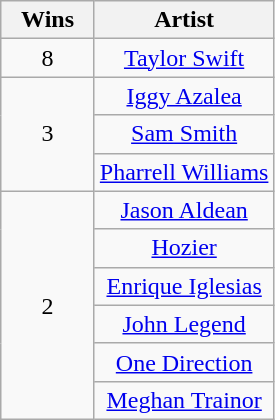<table class="wikitable" rowspan="2" style="text-align:center;">
<tr>
<th scope="col" style="width:55px;">Wins</th>
<th scope="col" style="text-align:center;">Artist</th>
</tr>
<tr>
<td style="text-align:center">8</td>
<td><a href='#'>Taylor Swift</a></td>
</tr>
<tr>
<td rowspan="3" style="text-align:center">3</td>
<td><a href='#'>Iggy Azalea</a></td>
</tr>
<tr>
<td><a href='#'>Sam Smith</a></td>
</tr>
<tr>
<td><a href='#'>Pharrell Williams</a></td>
</tr>
<tr>
<td rowspan="6" style="text-align:center">2</td>
<td><a href='#'>Jason Aldean</a></td>
</tr>
<tr>
<td><a href='#'>Hozier</a></td>
</tr>
<tr>
<td><a href='#'>Enrique Iglesias</a></td>
</tr>
<tr>
<td><a href='#'>John Legend</a></td>
</tr>
<tr>
<td><a href='#'>One Direction</a></td>
</tr>
<tr>
<td><a href='#'>Meghan Trainor</a></td>
</tr>
</table>
